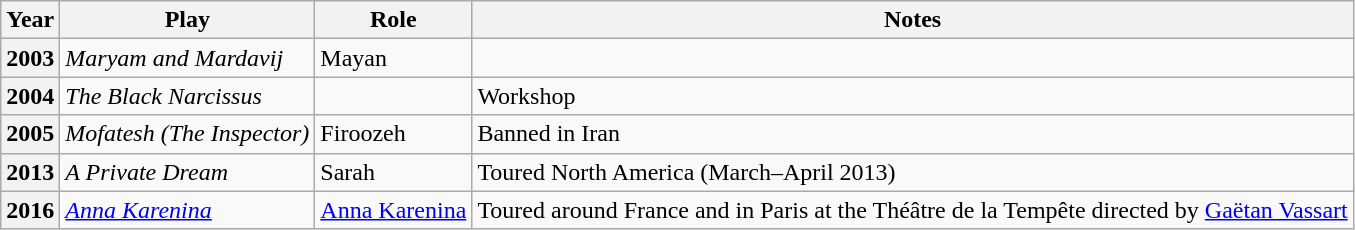<table class="wikitable plainrowheaders sortable"  style=font-size:100%>
<tr>
<th scope="col">Year</th>
<th scope="col">Play</th>
<th scope="col">Role</th>
<th scope="col" class="unsortable">Notes</th>
</tr>
<tr>
<th scope=row>2003</th>
<td><em>Maryam and Mardavij</em></td>
<td>Mayan</td>
<td></td>
</tr>
<tr>
<th scope=row>2004</th>
<td><em>The Black Narcissus</em></td>
<td></td>
<td>Workshop</td>
</tr>
<tr>
<th scope=row>2005</th>
<td><em>Mofatesh (The Inspector)</em></td>
<td>Firoozeh</td>
<td>Banned in Iran</td>
</tr>
<tr>
<th scope=row>2013</th>
<td><em>A Private Dream</em></td>
<td>Sarah</td>
<td>Toured North America (March–April 2013)</td>
</tr>
<tr>
<th scope=row>2016</th>
<td><em><a href='#'>Anna Karenina</a></em></td>
<td><a href='#'>Anna Karenina</a></td>
<td>Toured around France and in Paris at the Théâtre de la Tempête directed by <a href='#'>Gaëtan Vassart</a></td>
</tr>
</table>
